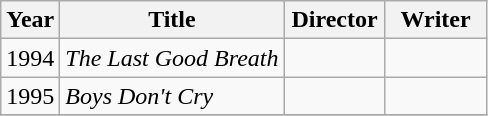<table class="wikitable">
<tr>
<th>Year</th>
<th>Title</th>
<th width=60>Director</th>
<th width=60>Writer</th>
</tr>
<tr>
<td>1994</td>
<td><em>The Last Good Breath</em></td>
<td></td>
<td></td>
</tr>
<tr>
<td>1995</td>
<td><em>Boys Don't Cry</em></td>
<td></td>
<td></td>
</tr>
<tr>
</tr>
</table>
